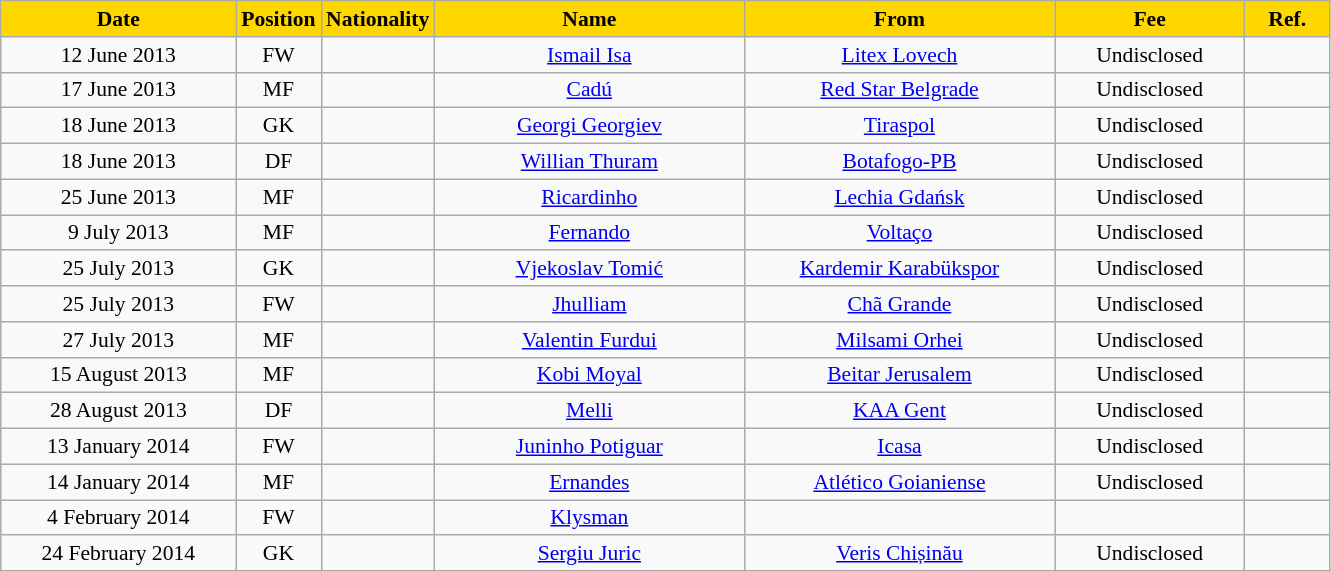<table class="wikitable"  style="text-align:center; font-size:90%; ">
<tr>
<th style="background:gold; color:black; width:150px;">Date</th>
<th style="background:gold; color:black; width:50px;">Position</th>
<th style="background:gold; color:black; width:50px;">Nationality</th>
<th style="background:gold; color:black; width:200px;">Name</th>
<th style="background:gold; color:black; width:200px;">From</th>
<th style="background:gold; color:black; width:120px;">Fee</th>
<th style="background:gold; color:black; width:50px;">Ref.</th>
</tr>
<tr>
<td>12 June 2013</td>
<td>FW</td>
<td></td>
<td><a href='#'>Ismail Isa</a></td>
<td><a href='#'>Litex Lovech</a></td>
<td>Undisclosed</td>
<td></td>
</tr>
<tr>
<td>17 June 2013</td>
<td>MF</td>
<td></td>
<td><a href='#'>Cadú</a></td>
<td><a href='#'>Red Star Belgrade</a></td>
<td>Undisclosed</td>
<td></td>
</tr>
<tr>
<td>18 June 2013</td>
<td>GK</td>
<td></td>
<td><a href='#'>Georgi Georgiev</a></td>
<td><a href='#'>Tiraspol</a></td>
<td>Undisclosed</td>
<td></td>
</tr>
<tr>
<td>18 June 2013</td>
<td>DF</td>
<td></td>
<td><a href='#'>Willian Thuram</a></td>
<td><a href='#'>Botafogo-PB</a></td>
<td>Undisclosed</td>
<td></td>
</tr>
<tr>
<td>25 June 2013</td>
<td>MF</td>
<td></td>
<td><a href='#'>Ricardinho</a></td>
<td><a href='#'>Lechia Gdańsk</a></td>
<td>Undisclosed</td>
<td></td>
</tr>
<tr>
<td>9 July 2013</td>
<td>MF</td>
<td></td>
<td><a href='#'>Fernando</a></td>
<td><a href='#'>Voltaço</a></td>
<td>Undisclosed</td>
<td></td>
</tr>
<tr>
<td>25 July 2013</td>
<td>GK</td>
<td></td>
<td><a href='#'>Vjekoslav Tomić</a></td>
<td><a href='#'>Kardemir Karabükspor</a></td>
<td>Undisclosed</td>
<td></td>
</tr>
<tr>
<td>25 July 2013</td>
<td>FW</td>
<td></td>
<td><a href='#'>Jhulliam</a></td>
<td><a href='#'>Chã Grande</a></td>
<td>Undisclosed</td>
<td></td>
</tr>
<tr>
<td>27 July 2013</td>
<td>MF</td>
<td></td>
<td><a href='#'>Valentin Furdui</a></td>
<td><a href='#'>Milsami Orhei</a></td>
<td>Undisclosed</td>
<td></td>
</tr>
<tr>
<td>15 August 2013</td>
<td>MF</td>
<td></td>
<td><a href='#'>Kobi Moyal</a></td>
<td><a href='#'>Beitar Jerusalem</a></td>
<td>Undisclosed</td>
<td></td>
</tr>
<tr>
<td>28 August 2013</td>
<td>DF</td>
<td></td>
<td><a href='#'>Melli</a></td>
<td><a href='#'>KAA Gent</a></td>
<td>Undisclosed</td>
<td></td>
</tr>
<tr>
<td>13 January 2014</td>
<td>FW</td>
<td></td>
<td><a href='#'>Juninho Potiguar</a></td>
<td><a href='#'>Icasa</a></td>
<td>Undisclosed</td>
<td></td>
</tr>
<tr>
<td>14 January 2014</td>
<td>MF</td>
<td></td>
<td><a href='#'>Ernandes</a></td>
<td><a href='#'>Atlético Goianiense</a></td>
<td>Undisclosed</td>
<td></td>
</tr>
<tr>
<td>4 February 2014</td>
<td>FW</td>
<td></td>
<td><a href='#'>Klysman</a></td>
<td></td>
<td></td>
<td></td>
</tr>
<tr>
<td>24 February 2014</td>
<td>GK</td>
<td></td>
<td><a href='#'>Sergiu Juric</a></td>
<td><a href='#'>Veris Chișinău</a></td>
<td>Undisclosed</td>
<td></td>
</tr>
</table>
